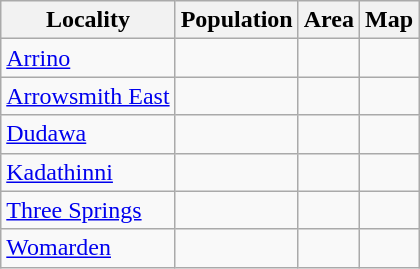<table class="wikitable sortable">
<tr>
<th>Locality</th>
<th data-sort-type=number>Population</th>
<th data-sort-type=number>Area</th>
<th>Map</th>
</tr>
<tr>
<td><a href='#'>Arrino</a></td>
<td></td>
<td></td>
<td></td>
</tr>
<tr>
<td><a href='#'>Arrowsmith East</a></td>
<td></td>
<td></td>
<td></td>
</tr>
<tr>
<td><a href='#'>Dudawa</a></td>
<td></td>
<td></td>
<td></td>
</tr>
<tr>
<td><a href='#'>Kadathinni</a></td>
<td></td>
<td></td>
<td></td>
</tr>
<tr>
<td><a href='#'>Three Springs</a></td>
<td></td>
<td></td>
<td></td>
</tr>
<tr>
<td><a href='#'>Womarden</a></td>
<td></td>
<td></td>
<td></td>
</tr>
</table>
